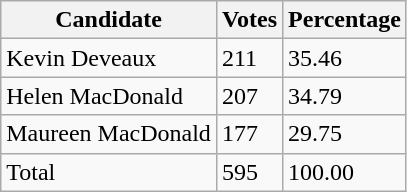<table class="wikitable">
<tr>
<th>Candidate</th>
<th>Votes</th>
<th>Percentage</th>
</tr>
<tr>
<td>Kevin Deveaux</td>
<td>211</td>
<td>35.46</td>
</tr>
<tr>
<td>Helen MacDonald</td>
<td>207</td>
<td>34.79</td>
</tr>
<tr>
<td>Maureen MacDonald</td>
<td>177</td>
<td>29.75</td>
</tr>
<tr>
<td>Total</td>
<td>595</td>
<td>100.00</td>
</tr>
</table>
